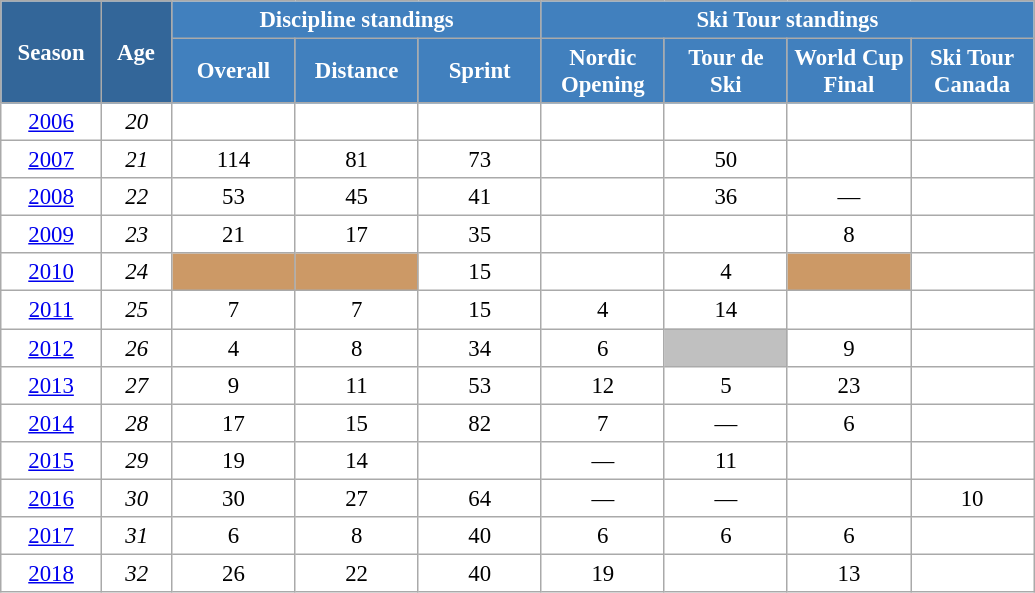<table class="wikitable" style="font-size:95%; text-align:center; border:grey solid 1px; border-collapse:collapse; background:#ffffff;">
<tr>
<th style="background-color:#369; color:white; width:60px;" rowspan="2"> Season </th>
<th style="background-color:#369; color:white; width:40px;" rowspan="2"> Age </th>
<th style="background-color:#4180be; color:white;" colspan="3">Discipline standings</th>
<th style="background-color:#4180be; color:white;" colspan="4">Ski Tour standings</th>
</tr>
<tr>
<th style="background-color:#4180be; color:white; width:75px;">Overall</th>
<th style="background-color:#4180be; color:white; width:75px;">Distance</th>
<th style="background-color:#4180be; color:white; width:75px;">Sprint</th>
<th style="background-color:#4180be; color:white; width:75px;">Nordic<br>Opening</th>
<th style="background-color:#4180be; color:white; width:75px;">Tour de<br>Ski</th>
<th style="background-color:#4180be; color:white; width:75px;">World Cup<br>Final</th>
<th style="background-color:#4180be; color:white; width:75px;">Ski Tour<br>Canada</th>
</tr>
<tr>
<td><a href='#'>2006</a></td>
<td><em>20</em></td>
<td></td>
<td></td>
<td></td>
<td></td>
<td></td>
<td></td>
<td></td>
</tr>
<tr>
<td><a href='#'>2007</a></td>
<td><em>21</em></td>
<td>114</td>
<td>81</td>
<td>73</td>
<td></td>
<td>50</td>
<td></td>
<td></td>
</tr>
<tr>
<td><a href='#'>2008</a></td>
<td><em>22</em></td>
<td>53</td>
<td>45</td>
<td>41</td>
<td></td>
<td>36</td>
<td>—</td>
<td></td>
</tr>
<tr>
<td><a href='#'>2009</a></td>
<td><em>23</em></td>
<td>21</td>
<td>17</td>
<td>35</td>
<td></td>
<td></td>
<td>8</td>
<td></td>
</tr>
<tr>
<td><a href='#'>2010</a></td>
<td><em>24</em></td>
<td style="background:#c96;"></td>
<td style="background:#c96;"></td>
<td>15</td>
<td></td>
<td>4</td>
<td style="background:#c96;"></td>
<td></td>
</tr>
<tr>
<td><a href='#'>2011</a></td>
<td><em>25</em></td>
<td>7</td>
<td>7</td>
<td>15</td>
<td>4</td>
<td>14</td>
<td></td>
<td></td>
</tr>
<tr>
<td><a href='#'>2012</a></td>
<td><em>26</em></td>
<td>4</td>
<td>8</td>
<td>34</td>
<td>6</td>
<td style="background:silver;"></td>
<td>9</td>
<td></td>
</tr>
<tr>
<td><a href='#'>2013</a></td>
<td><em>27</em></td>
<td>9</td>
<td>11</td>
<td>53</td>
<td>12</td>
<td>5</td>
<td>23</td>
<td></td>
</tr>
<tr>
<td><a href='#'>2014</a></td>
<td><em>28</em></td>
<td>17</td>
<td>15</td>
<td>82</td>
<td>7</td>
<td>—</td>
<td>6</td>
<td></td>
</tr>
<tr>
<td><a href='#'>2015</a></td>
<td><em>29</em></td>
<td>19</td>
<td>14</td>
<td></td>
<td>—</td>
<td>11</td>
<td></td>
<td></td>
</tr>
<tr>
<td><a href='#'>2016</a></td>
<td><em>30</em></td>
<td>30</td>
<td>27</td>
<td>64</td>
<td>—</td>
<td>—</td>
<td></td>
<td>10</td>
</tr>
<tr>
<td><a href='#'>2017</a></td>
<td><em>31</em></td>
<td>6</td>
<td>8</td>
<td>40</td>
<td>6</td>
<td>6</td>
<td>6</td>
<td></td>
</tr>
<tr>
<td><a href='#'>2018</a></td>
<td><em>32</em></td>
<td>26</td>
<td>22</td>
<td>40</td>
<td>19</td>
<td></td>
<td>13</td>
<td></td>
</tr>
</table>
